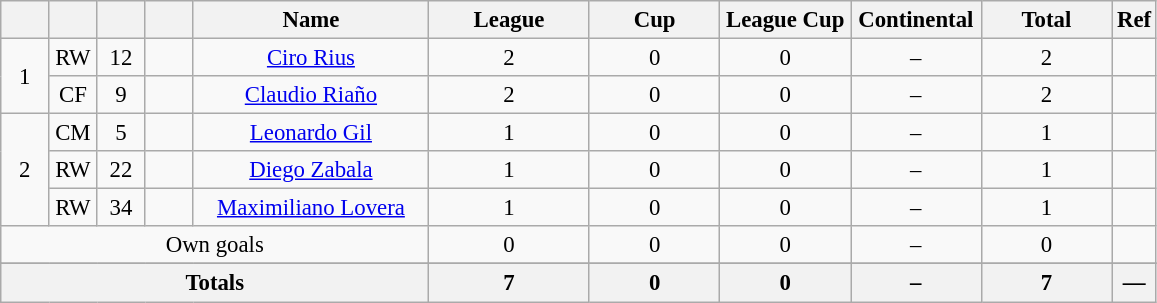<table class="wikitable sortable" style="font-size: 95%; text-align: center;">
<tr>
<th style="width:25px; background:#; color:;"></th>
<th style="width:25px; background:#; color:;"></th>
<th style="width:25px; background:#; color:;"></th>
<th style="width:25px; background:#; color:;"></th>
<th style="width:150px; background:#; color:;">Name</th>
<th style="width:100px; background:#; color:;">League</th>
<th style="width:80px; background:#; color:;">Cup</th>
<th style="width:80px; background:#; color:;">League Cup</th>
<th style="width:80px; background:#; color:;">Continental</th>
<th style="width:80px; background:#; color:;"><strong>Total</strong></th>
<th style="width:10px; background:#; color:;"><strong>Ref</strong></th>
</tr>
<tr>
<td rowspan=2>1</td>
<td>RW</td>
<td>12</td>
<td></td>
<td data-sort-value="Rius, Ciro"><a href='#'>Ciro Rius</a></td>
<td>2</td>
<td>0</td>
<td>0</td>
<td>–</td>
<td>2</td>
<td></td>
</tr>
<tr>
<td>CF</td>
<td>9</td>
<td></td>
<td data-sort-value="Riaño, Claudio"><a href='#'>Claudio Riaño</a></td>
<td>2</td>
<td>0</td>
<td>0</td>
<td>–</td>
<td>2</td>
<td></td>
</tr>
<tr>
<td rowspan=3>2</td>
<td>CM</td>
<td>5</td>
<td></td>
<td data-sort-value="Gil, Leonardo"><a href='#'>Leonardo Gil</a></td>
<td>1</td>
<td>0</td>
<td>0</td>
<td>–</td>
<td>1</td>
<td></td>
</tr>
<tr>
<td>RW</td>
<td>22</td>
<td></td>
<td data-sort-value="Zabala, Diego"><a href='#'>Diego Zabala</a></td>
<td>1</td>
<td>0</td>
<td>0</td>
<td>–</td>
<td>1</td>
<td></td>
</tr>
<tr>
<td>RW</td>
<td>34</td>
<td></td>
<td data-sort-value="Lovera, Maximiliano"><a href='#'>Maximiliano Lovera</a></td>
<td>1</td>
<td>0</td>
<td>0</td>
<td>–</td>
<td>1</td>
<td></td>
</tr>
<tr>
<td colspan="5">Own goals</td>
<td>0</td>
<td>0</td>
<td>0</td>
<td>–</td>
<td>0</td>
<td></td>
</tr>
<tr>
</tr>
<tr class="sortbottom">
</tr>
<tr class="sortbottom">
<th colspan=5><strong>Totals</strong></th>
<th><strong>7</strong></th>
<th><strong>0</strong></th>
<th><strong>0</strong></th>
<th><strong>–</strong></th>
<th><strong>7</strong></th>
<th><strong>—</strong></th>
</tr>
</table>
